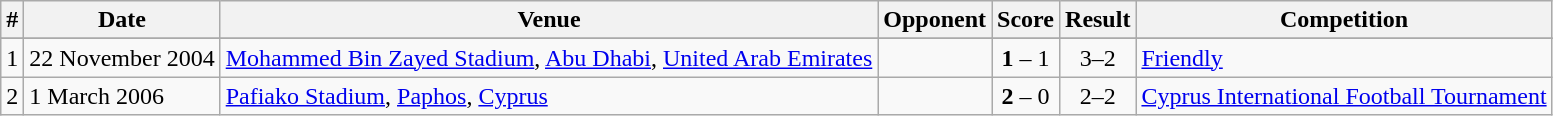<table class="wikitable" border="1">
<tr>
<th>#</th>
<th>Date</th>
<th>Venue</th>
<th>Opponent</th>
<th>Score</th>
<th>Result</th>
<th>Competition</th>
</tr>
<tr>
</tr>
<tr>
<td>1</td>
<td>22 November 2004</td>
<td><a href='#'>Mohammed Bin Zayed Stadium</a>, <a href='#'>Abu Dhabi</a>, <a href='#'>United Arab Emirates</a></td>
<td></td>
<td align=center><strong>1</strong> – 1</td>
<td align=center>3–2</td>
<td><a href='#'>Friendly</a></td>
</tr>
<tr>
<td>2</td>
<td>1 March 2006</td>
<td><a href='#'>Pafiako Stadium</a>, <a href='#'>Paphos</a>, <a href='#'>Cyprus</a></td>
<td></td>
<td align=center><strong>2</strong> – 0</td>
<td align=center>2–2</td>
<td><a href='#'>Cyprus International Football Tournament</a></td>
</tr>
</table>
